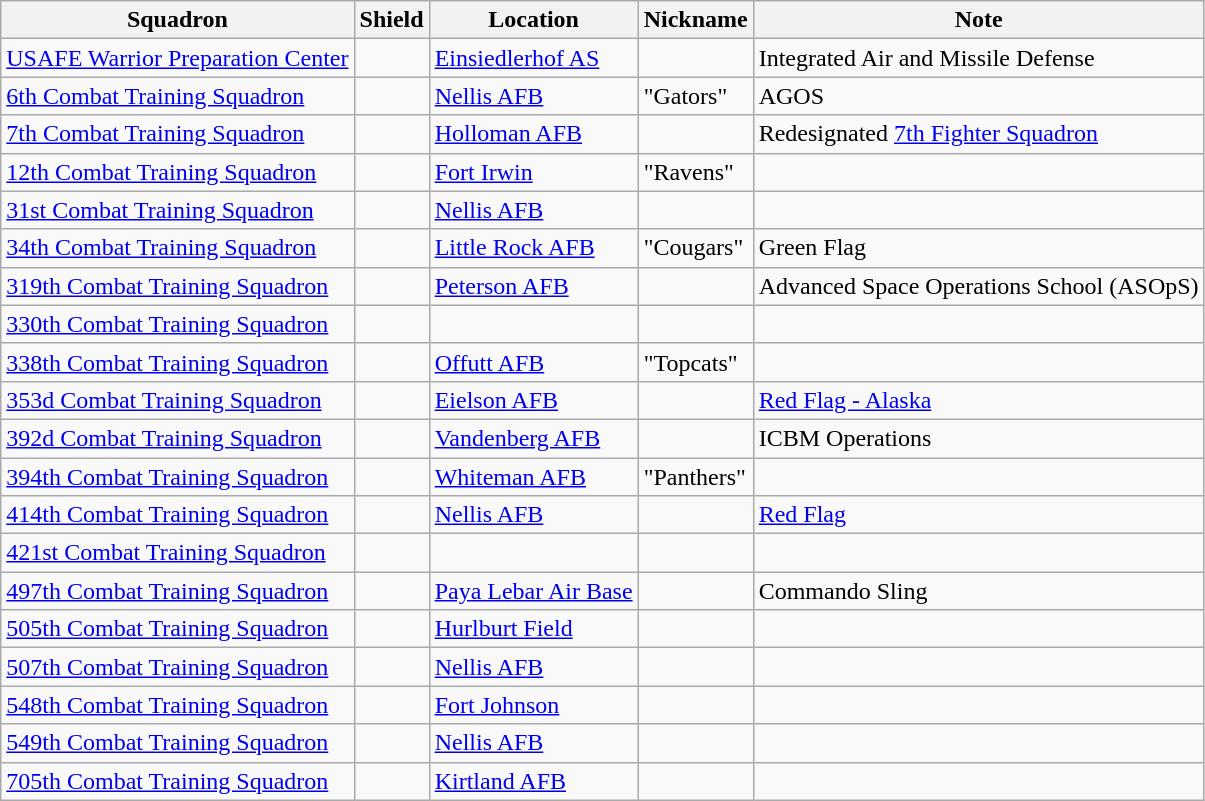<table class="wikitable">
<tr>
<th>Squadron</th>
<th>Shield</th>
<th>Location</th>
<th>Nickname</th>
<th>Note</th>
</tr>
<tr>
<td><a href='#'>USAFE Warrior Preparation Center</a></td>
<td></td>
<td><a href='#'> Einsiedlerhof AS</a></td>
<td></td>
<td>Integrated Air and Missile Defense</td>
</tr>
<tr>
<td><a href='#'>6th Combat Training Squadron</a></td>
<td></td>
<td><a href='#'>Nellis AFB</a></td>
<td>"Gators"</td>
<td>AGOS</td>
</tr>
<tr>
<td><a href='#'>7th Combat Training Squadron</a></td>
<td></td>
<td><a href='#'>Holloman AFB</a></td>
<td></td>
<td>Redesignated <a href='#'>7th Fighter Squadron</a></td>
</tr>
<tr>
<td><a href='#'>12th Combat Training Squadron</a></td>
<td></td>
<td><a href='#'>Fort Irwin</a></td>
<td>"Ravens"</td>
<td></td>
</tr>
<tr>
<td><a href='#'>31st Combat Training Squadron</a></td>
<td></td>
<td><a href='#'>Nellis AFB</a></td>
<td></td>
<td></td>
</tr>
<tr>
<td><a href='#'>34th Combat Training Squadron</a></td>
<td></td>
<td><a href='#'>Little Rock AFB</a></td>
<td>"Cougars"</td>
<td>Green Flag</td>
</tr>
<tr>
<td><a href='#'>319th Combat Training Squadron</a></td>
<td></td>
<td><a href='#'>Peterson AFB</a></td>
<td></td>
<td>Advanced Space Operations School (ASOpS)</td>
</tr>
<tr>
<td><a href='#'>330th Combat Training Squadron</a></td>
<td></td>
<td></td>
<td></td>
<td></td>
</tr>
<tr>
<td><a href='#'>338th Combat Training Squadron</a></td>
<td></td>
<td><a href='#'>Offutt AFB</a></td>
<td>"Topcats"</td>
<td></td>
</tr>
<tr>
<td><a href='#'>353d Combat Training Squadron</a></td>
<td></td>
<td><a href='#'>Eielson AFB</a></td>
<td></td>
<td><a href='#'>Red Flag - Alaska</a></td>
</tr>
<tr>
<td><a href='#'>392d Combat Training Squadron</a></td>
<td></td>
<td><a href='#'>Vandenberg AFB</a></td>
<td></td>
<td>ICBM Operations</td>
</tr>
<tr>
<td><a href='#'>394th Combat Training Squadron</a></td>
<td></td>
<td><a href='#'>Whiteman AFB</a></td>
<td>"Panthers"</td>
<td></td>
</tr>
<tr>
<td><a href='#'>414th Combat Training Squadron</a></td>
<td></td>
<td><a href='#'>Nellis AFB</a></td>
<td></td>
<td><a href='#'>Red Flag</a></td>
</tr>
<tr>
<td><a href='#'>421st Combat Training Squadron</a></td>
<td></td>
<td></td>
<td></td>
<td></td>
</tr>
<tr>
<td><a href='#'>497th Combat Training Squadron</a></td>
<td></td>
<td><a href='#'>Paya Lebar Air Base</a></td>
<td></td>
<td>Commando Sling</td>
</tr>
<tr>
<td><a href='#'>505th Combat Training Squadron</a></td>
<td></td>
<td><a href='#'>Hurlburt Field</a></td>
<td></td>
<td></td>
</tr>
<tr>
<td><a href='#'>507th Combat Training Squadron</a></td>
<td></td>
<td><a href='#'>Nellis AFB</a></td>
<td></td>
<td></td>
</tr>
<tr>
<td><a href='#'>548th Combat Training Squadron</a></td>
<td></td>
<td><a href='#'>Fort Johnson</a></td>
<td></td>
<td></td>
</tr>
<tr>
<td><a href='#'>549th Combat Training Squadron</a></td>
<td></td>
<td><a href='#'>Nellis AFB</a></td>
<td></td>
<td></td>
</tr>
<tr>
<td><a href='#'>705th Combat Training Squadron</a></td>
<td></td>
<td><a href='#'>Kirtland AFB</a></td>
<td></td>
<td></td>
</tr>
</table>
